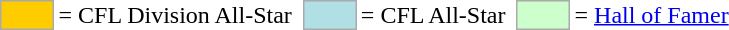<table>
<tr>
<td style="background-color:#FFCC00; border:1px solid #aaaaaa; width:2em;"></td>
<td>= CFL Division All-Star</td>
<td></td>
<td style="background-color:#B0E0E6; border:1px solid #aaaaaa; width:2em;"></td>
<td>= CFL All-Star</td>
<td></td>
<td style="background-color:#CCFFCC; border:1px solid #aaaaaa; width:2em;"></td>
<td>= <a href='#'>Hall of Famer</a></td>
</tr>
</table>
